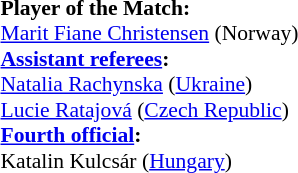<table width=100% style="font-size: 90%">
<tr>
<td><br><strong>Player of the Match:</strong>
<br><a href='#'>Marit Fiane Christensen</a> (Norway)<br><strong><a href='#'>Assistant referees</a>:</strong>
<br><a href='#'>Natalia Rachynska</a> (<a href='#'>Ukraine</a>)
<br><a href='#'>Lucie Ratajová</a> (<a href='#'>Czech Republic</a>)
<br><strong><a href='#'>Fourth official</a>:</strong>
<br>Katalin Kulcsár (<a href='#'>Hungary</a>)</td>
</tr>
</table>
